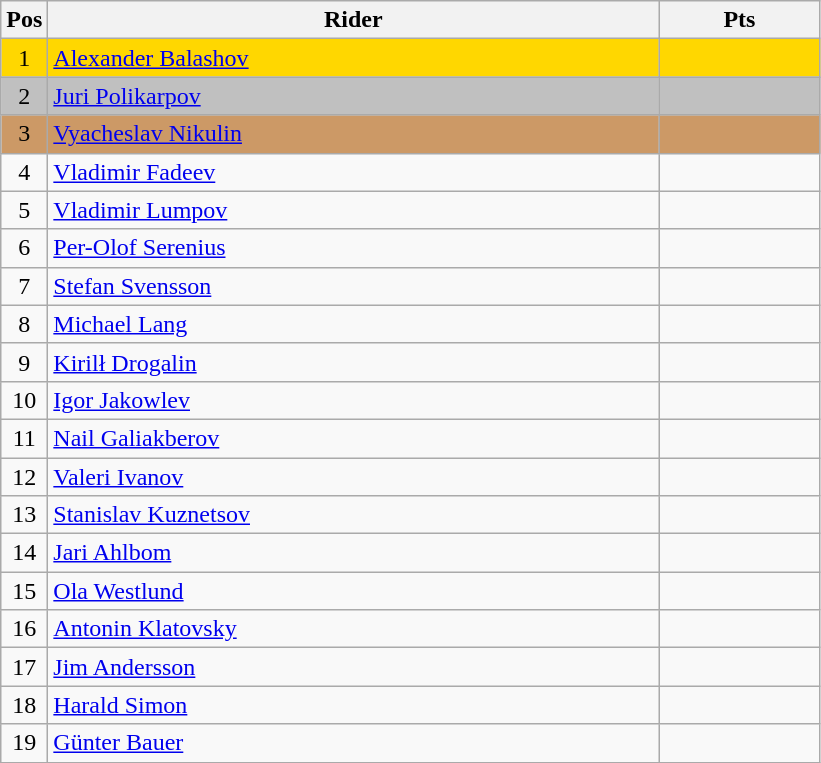<table class="wikitable" style="font-size: 100%">
<tr>
<th width=20>Pos</th>
<th width=400>Rider</th>
<th width=100>Pts</th>
</tr>
<tr align=center style="background-color: gold;">
<td>1</td>
<td align="left"> <a href='#'>Alexander Balashov</a></td>
<td></td>
</tr>
<tr align=center style="background-color: silver;">
<td>2</td>
<td align="left"> <a href='#'>Juri Polikarpov</a></td>
<td></td>
</tr>
<tr align=center style="background-color: #cc9966;">
<td>3</td>
<td align="left"> <a href='#'>Vyacheslav Nikulin</a></td>
<td></td>
</tr>
<tr align=center>
<td>4</td>
<td align="left"> <a href='#'>Vladimir Fadeev</a></td>
<td></td>
</tr>
<tr align=center>
<td>5</td>
<td align="left"> <a href='#'>Vladimir Lumpov</a></td>
<td></td>
</tr>
<tr align=center>
<td>6</td>
<td align="left"> <a href='#'>Per-Olof Serenius</a></td>
<td></td>
</tr>
<tr align=center>
<td>7</td>
<td align="left"> <a href='#'>Stefan Svensson</a></td>
<td></td>
</tr>
<tr align=center>
<td>8</td>
<td align="left"> <a href='#'>Michael Lang</a></td>
<td></td>
</tr>
<tr align=center>
<td>9</td>
<td align="left"> <a href='#'>Kirilł Drogalin</a></td>
<td></td>
</tr>
<tr align=center>
<td>10</td>
<td align="left"> <a href='#'>Igor Jakowlev</a></td>
<td></td>
</tr>
<tr align=center>
<td>11</td>
<td align="left"> <a href='#'>Nail Galiakberov</a></td>
<td></td>
</tr>
<tr align=center>
<td>12</td>
<td align="left"> <a href='#'>Valeri Ivanov</a></td>
<td></td>
</tr>
<tr align=center>
<td>13</td>
<td align="left"> <a href='#'>Stanislav Kuznetsov</a></td>
<td></td>
</tr>
<tr align=center>
<td>14</td>
<td align="left"> <a href='#'>Jari Ahlbom</a></td>
<td></td>
</tr>
<tr align=center>
<td>15</td>
<td align="left"> <a href='#'>Ola Westlund</a></td>
<td></td>
</tr>
<tr align=center>
<td>16</td>
<td align="left"> <a href='#'>Antonin Klatovsky</a></td>
<td></td>
</tr>
<tr align=center>
<td>17</td>
<td align="left"> <a href='#'>Jim Andersson</a></td>
<td></td>
</tr>
<tr align=center>
<td>18</td>
<td align="left"> <a href='#'>Harald Simon</a></td>
<td></td>
</tr>
<tr align=center>
<td>19</td>
<td align="left"> <a href='#'>Günter Bauer</a></td>
<td></td>
</tr>
</table>
